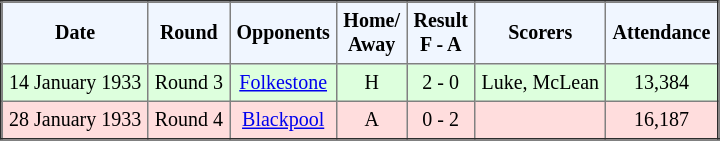<table border="2" cellpadding="4" style="border-collapse:collapse; text-align:center; font-size:smaller;">
<tr style="background:#f0f6ff;">
<th><strong>Date</strong></th>
<th><strong>Round</strong></th>
<th><strong>Opponents</strong></th>
<th><strong>Home/<br>Away</strong></th>
<th><strong>Result<br>F - A</strong></th>
<th><strong>Scorers</strong></th>
<th><strong>Attendance</strong></th>
</tr>
<tr bgcolor="#ddffdd">
<td>14 January 1933</td>
<td>Round 3</td>
<td><a href='#'>Folkestone</a></td>
<td>H</td>
<td>2 - 0</td>
<td>Luke, McLean</td>
<td>13,384</td>
</tr>
<tr bgcolor="#ffdddd">
<td>28 January 1933</td>
<td>Round 4</td>
<td><a href='#'>Blackpool</a></td>
<td>A</td>
<td>0 - 2</td>
<td></td>
<td>16,187</td>
</tr>
</table>
